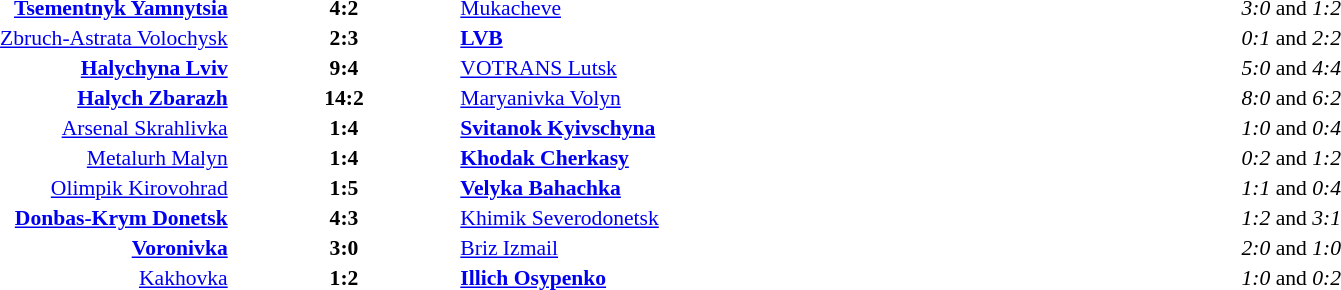<table width=100% cellspacing=1>
<tr>
<th width=20%></th>
<th width=12%></th>
<th width=20%></th>
<th></th>
</tr>
<tr style=font-size:90%>
<td align=right><strong><a href='#'>Tsementnyk Yamnytsia</a></strong></td>
<td align=center><strong>4:2</strong></td>
<td><a href='#'>Mukacheve</a></td>
<td align=center><em>3:0</em> and <em>1:2</em></td>
</tr>
<tr style=font-size:90%>
<td align=right><a href='#'>Zbruch-Astrata Volochysk</a></td>
<td align=center><strong>2:3</strong></td>
<td><strong><a href='#'>LVB</a></strong></td>
<td align=center><em>0:1</em> and <em>2:2</em></td>
</tr>
<tr style=font-size:90%>
<td align=right><strong><a href='#'>Halychyna Lviv</a></strong></td>
<td align=center><strong>9:4</strong></td>
<td><a href='#'>VOTRANS Lutsk</a></td>
<td align=center><em>5:0</em> and <em>4:4</em></td>
</tr>
<tr style=font-size:90%>
<td align=right><strong><a href='#'>Halych Zbarazh</a></strong></td>
<td align=center><strong>14:2</strong></td>
<td><a href='#'>Maryanivka Volyn</a></td>
<td align=center><em>8:0</em> and <em>6:2</em></td>
</tr>
<tr style=font-size:90%>
<td align=right><a href='#'>Arsenal Skrahlivka</a></td>
<td align=center><strong>1:4</strong></td>
<td><strong><a href='#'>Svitanok Kyivschyna</a></strong></td>
<td align=center><em>1:0</em> and <em>0:4</em></td>
</tr>
<tr style=font-size:90%>
<td align=right><a href='#'>Metalurh Malyn</a></td>
<td align=center><strong>1:4</strong></td>
<td><strong><a href='#'>Khodak Cherkasy</a></strong></td>
<td align=center><em>0:2</em> and <em>1:2</em></td>
</tr>
<tr style=font-size:90%>
<td align=right><a href='#'>Olimpik Kirovohrad</a></td>
<td align=center><strong>1:5</strong></td>
<td><strong><a href='#'>Velyka Bahachka</a></strong></td>
<td align=center><em>1:1</em> and <em>0:4</em></td>
</tr>
<tr style=font-size:90%>
<td align=right><strong><a href='#'>Donbas-Krym Donetsk</a></strong></td>
<td align=center><strong>4:3</strong></td>
<td><a href='#'>Khimik Severodonetsk</a></td>
<td align=center><em>1:2</em> and <em>3:1</em></td>
</tr>
<tr style=font-size:90%>
<td align=right><strong><a href='#'>Voronivka</a></strong></td>
<td align=center><strong>3:0</strong></td>
<td><a href='#'>Briz Izmail</a></td>
<td align=center><em>2:0</em> and <em>1:0</em></td>
</tr>
<tr style=font-size:90%>
<td align=right><a href='#'>Kakhovka</a></td>
<td align=center><strong>1:2</strong></td>
<td><strong><a href='#'>Illich Osypenko</a></strong></td>
<td align=center><em>1:0</em> and <em>0:2</em></td>
</tr>
</table>
